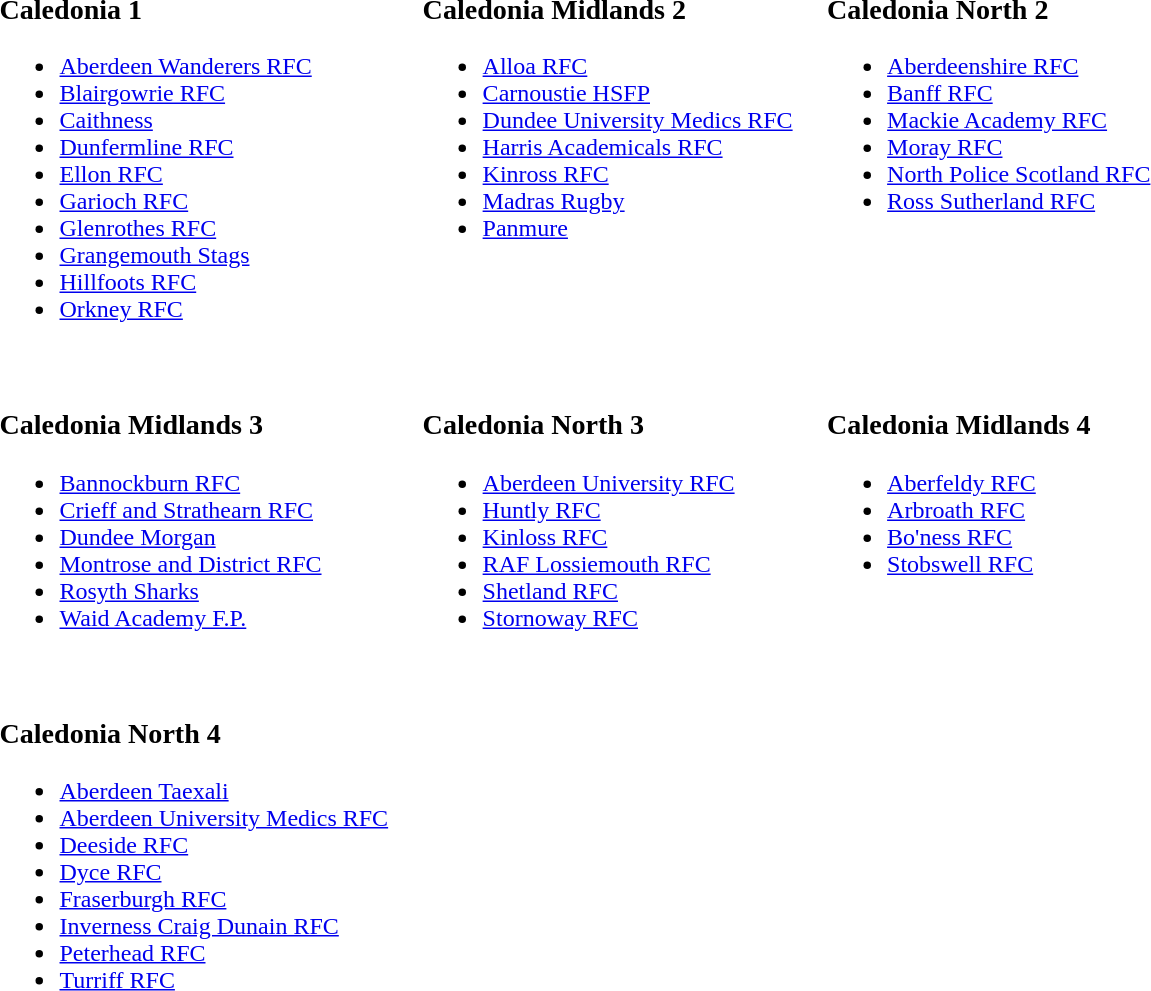<table>
<tr>
<td valign="top"><br><h3>Caledonia 1</h3><ul><li><a href='#'>Aberdeen Wanderers RFC</a></li><li><a href='#'>Blairgowrie RFC</a></li><li><a href='#'>Caithness</a></li><li><a href='#'>Dunfermline RFC</a></li><li><a href='#'>Ellon RFC</a></li><li><a href='#'>Garioch RFC</a></li><li><a href='#'>Glenrothes RFC</a></li><li><a href='#'>Grangemouth Stags</a></li><li><a href='#'>Hillfoots RFC</a></li><li><a href='#'>Orkney RFC</a></li></ul></td>
<td width="15"> </td>
<td valign="top"><br><h3>Caledonia Midlands 2</h3><ul><li><a href='#'>Alloa RFC</a></li><li><a href='#'>Carnoustie HSFP</a></li><li><a href='#'>Dundee University Medics RFC</a></li><li><a href='#'>Harris Academicals RFC</a></li><li><a href='#'>Kinross RFC</a></li><li><a href='#'>Madras Rugby</a></li><li><a href='#'>Panmure</a></li></ul></td>
<td width="15"> </td>
<td valign="top"><br><h3>Caledonia North 2</h3><ul><li><a href='#'>Aberdeenshire RFC</a></li><li><a href='#'>Banff RFC</a></li><li><a href='#'>Mackie Academy RFC</a></li><li><a href='#'>Moray RFC</a></li><li><a href='#'>North Police Scotland RFC</a></li><li><a href='#'>Ross Sutherland RFC</a></li></ul></td>
</tr>
<tr>
<td valign="top"><br><h3>Caledonia Midlands 3</h3><ul><li><a href='#'>Bannockburn RFC</a></li><li><a href='#'>Crieff and Strathearn RFC</a></li><li><a href='#'>Dundee Morgan</a></li><li><a href='#'>Montrose and District RFC</a></li><li><a href='#'>Rosyth Sharks</a></li><li><a href='#'>Waid Academy F.P.</a></li></ul></td>
<td width="15"> </td>
<td valign="top"><br><h3>Caledonia North 3</h3><ul><li><a href='#'>Aberdeen University RFC</a></li><li><a href='#'>Huntly RFC</a></li><li><a href='#'>Kinloss RFC</a></li><li><a href='#'>RAF Lossiemouth RFC</a></li><li><a href='#'>Shetland RFC</a></li><li><a href='#'>Stornoway RFC</a></li></ul></td>
<td width="15"> </td>
<td valign="top"><br><h3>Caledonia Midlands 4</h3><ul><li><a href='#'>Aberfeldy RFC</a></li><li><a href='#'>Arbroath RFC</a></li><li><a href='#'>Bo'ness RFC</a></li><li><a href='#'>Stobswell RFC</a></li></ul></td>
</tr>
<tr>
<td valign="top"><br><h3>Caledonia North 4</h3><ul><li><a href='#'>Aberdeen Taexali</a></li><li><a href='#'>Aberdeen University Medics RFC</a></li><li><a href='#'>Deeside RFC</a></li><li><a href='#'>Dyce RFC</a></li><li><a href='#'>Fraserburgh RFC</a></li><li><a href='#'>Inverness Craig Dunain RFC</a></li><li><a href='#'>Peterhead RFC</a></li><li><a href='#'>Turriff RFC</a></li></ul></td>
<td width="15"> </td>
<td valign="top"></td>
</tr>
</table>
